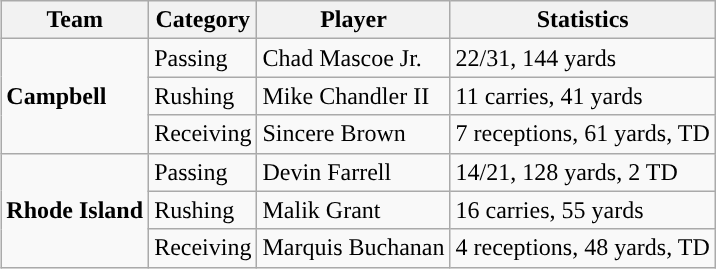<table class="wikitable" style="float: right;">
<tr>
<th>Team</th>
<th>Category</th>
<th>Player</th>
<th>Statistics</th>
</tr>
<tr>
<td rowspan=3><strong>Campbell</strong></td>
<td>Passing</td>
<td>Chad Mascoe Jr.</td>
<td>22/31, 144 yards</td>
</tr>
<tr>
<td>Rushing</td>
<td>Mike Chandler II</td>
<td>11 carries, 41 yards</td>
</tr>
<tr>
<td>Receiving</td>
<td>Sincere Brown</td>
<td>7 receptions, 61 yards, TD</td>
</tr>
<tr>
<td rowspan=3><strong>Rhode Island</strong></td>
<td>Passing</td>
<td>Devin Farrell</td>
<td>14/21, 128 yards, 2 TD</td>
</tr>
<tr>
<td>Rushing</td>
<td>Malik Grant</td>
<td>16 carries, 55 yards</td>
</tr>
<tr>
<td>Receiving</td>
<td>Marquis Buchanan</td>
<td>4 receptions, 48 yards, TD</td>
</tr>
</table>
